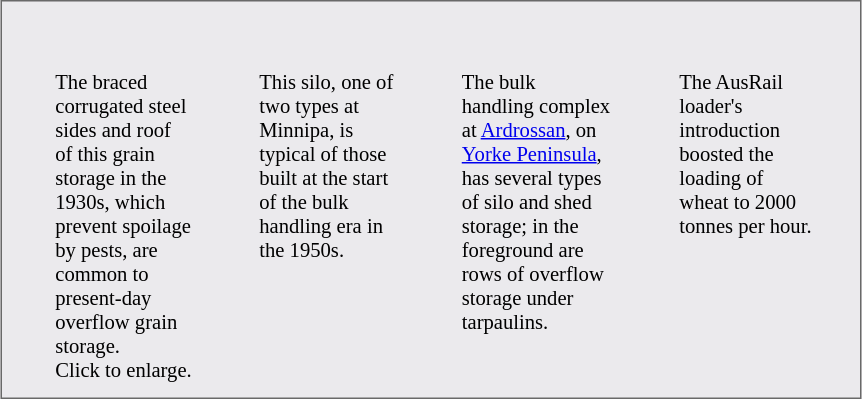<table style="background:#EBEAED; border:1px solid dimgray; font-size: 86%;color:black" border="0" height="230" align="center" valign="bottom" cellpadding=10px cellspacing=0px>
<tr align="center">
<td></td>
<td></td>
<td></td>
<td></td>
<td></td>
<td></td>
<td></td>
<td></td>
<td><br></td>
</tr>
<tr align="left" valign="top">
<td width="5"></td>
<td width="90">The braced corrugated steel sides and roof of this grain storage in the 1930s, which prevent spoilage by pests, are common to present-day overflow grain storage. Click to enlarge.</td>
<td width="5"></td>
<td width="90">This silo, one of two types at Minnipa, is typical of those built at the start of the bulk handling era in the 1950s.</td>
<td width="5"></td>
<td width="100">The bulk handling complex at <a href='#'>Ardrossan</a>, on <a href='#'>Yorke Peninsula</a>, has several types of silo and shed storage; in the foreground are rows of overflow storage under tarpaulins.</td>
<td width="5"></td>
<td width="90">The AusRail loader's introduction boosted the loading of wheat to 2000 tonnes per hour.</td>
<td></td>
</tr>
</table>
